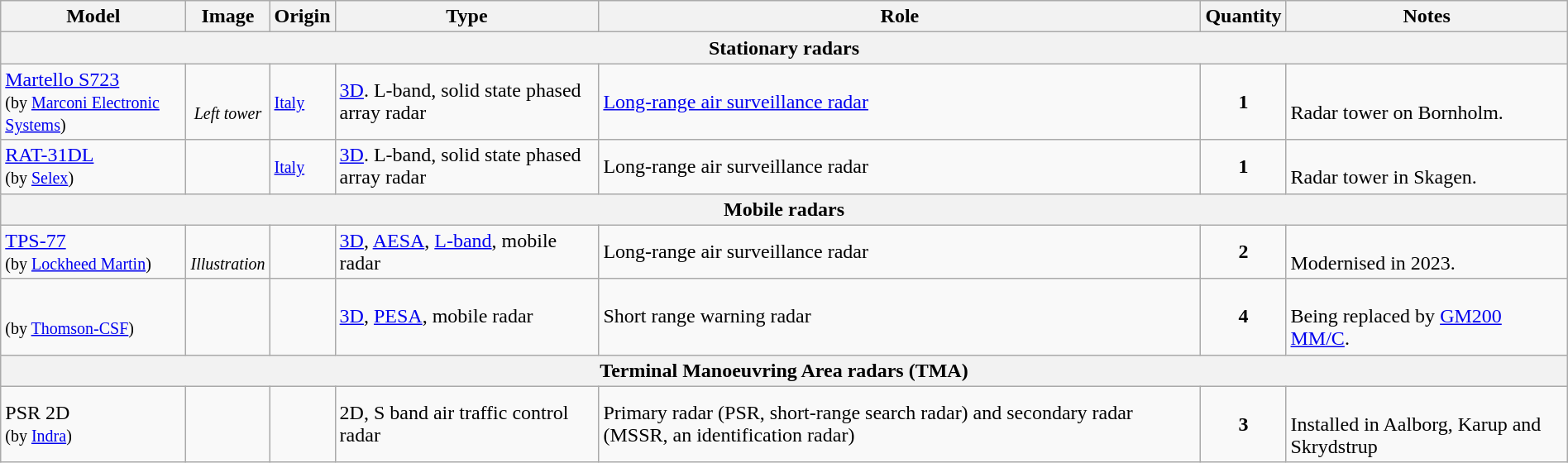<table class="wikitable" style="width:100%;">
<tr>
<th>Model</th>
<th>Image</th>
<th>Origin</th>
<th>Type</th>
<th>Role</th>
<th>Quantity</th>
<th>Notes</th>
</tr>
<tr>
<th colspan="7">Stationary radars</th>
</tr>
<tr>
<td><a href='#'>Martello S723</a><br><small>(by <a href='#'>Marconi Electronic Systems</a>)</small></td>
<td style="text-align: center;"><br><em><small>Left tower</small></em></td>
<td><small> <a href='#'>Italy</a></small></td>
<td><a href='#'>3D</a>. L-band, solid state phased array radar</td>
<td><a href='#'>Long-range air surveillance radar</a></td>
<td style="text-align: center;"><strong>1</strong></td>
<td><br>Radar tower on Bornholm.</td>
</tr>
<tr>
<td><a href='#'>RAT-31DL</a><br><small>(by <a href='#'>Selex</a>)</small></td>
<td style="text-align: center;"><br></td>
<td><small> <a href='#'>Italy</a></small></td>
<td><a href='#'>3D</a>. L-band, solid state phased array radar</td>
<td>Long-range air surveillance radar</td>
<td style="text-align: center;"><strong>1</strong></td>
<td><br>Radar tower in Skagen.</td>
</tr>
<tr>
<th colspan="7">Mobile radars</th>
</tr>
<tr>
<td><a href='#'>TPS-77</a><br><small>(by <a href='#'>Lockheed Martin</a>)</small></td>
<td style="text-align: center;"><br><em><small>Illustration</small></em></td>
<td></td>
<td><a href='#'>3D</a>, <a href='#'>AESA</a>, <a href='#'>L-band</a>, mobile radar</td>
<td>Long-range air surveillance radar</td>
<td style="text-align: center;"><strong>2</strong></td>
<td><br>Modernised in 2023.</td>
</tr>
<tr>
<td><br><small>(by <a href='#'>Thomson-CSF</a>)</small></td>
<td style="text-align: center;"></td>
<td></td>
<td><a href='#'>3D</a>, <a href='#'>PESA</a>, mobile radar</td>
<td>Short range warning radar</td>
<td style="text-align: center;"><strong>4</strong></td>
<td><br>Being replaced by <a href='#'>GM200 MM/C</a>.</td>
</tr>
<tr>
<th colspan="7">Terminal Manoeuvring Area radars (TMA)</th>
</tr>
<tr>
<td>PSR 2D<br><small>(by <a href='#'>Indra</a>)</small></td>
<td style="text-align: center;"></td>
<td></td>
<td>2D, S band air traffic control radar</td>
<td>Primary radar (PSR, short-range search radar) and secondary radar (MSSR, an identification radar)</td>
<td style="text-align: center;"><strong>3</strong></td>
<td><br>Installed in Aalborg, Karup and Skrydstrup</td>
</tr>
</table>
